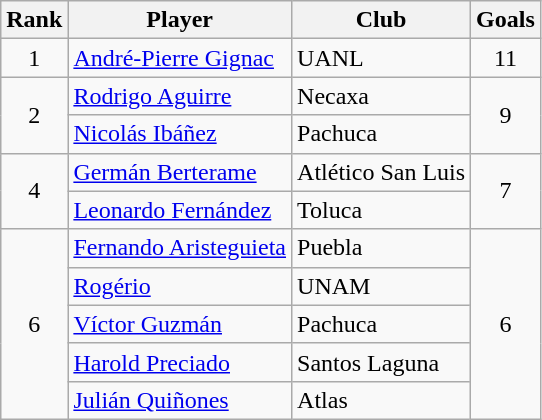<table class="wikitable">
<tr>
<th>Rank</th>
<th>Player</th>
<th>Club</th>
<th>Goals</th>
</tr>
<tr>
<td align=center rowspan=1>1</td>
<td> <a href='#'>André-Pierre Gignac</a></td>
<td>UANL</td>
<td align=center rowspan=1>11</td>
</tr>
<tr>
<td align=center rowspan=2>2</td>
<td> <a href='#'>Rodrigo Aguirre</a></td>
<td>Necaxa</td>
<td align=center rowspan=2>9</td>
</tr>
<tr>
<td> <a href='#'>Nicolás Ibáñez</a></td>
<td>Pachuca</td>
</tr>
<tr>
<td align=center rowspan=2>4</td>
<td> <a href='#'>Germán Berterame</a></td>
<td>Atlético San Luis</td>
<td align=center rowspan=2>7</td>
</tr>
<tr>
<td> <a href='#'>Leonardo Fernández</a></td>
<td>Toluca</td>
</tr>
<tr>
<td align=center rowspan=5>6</td>
<td> <a href='#'>Fernando Aristeguieta</a></td>
<td>Puebla</td>
<td align=center rowspan=5>6</td>
</tr>
<tr>
<td> <a href='#'>Rogério</a></td>
<td>UNAM</td>
</tr>
<tr>
<td> <a href='#'>Víctor Guzmán</a></td>
<td>Pachuca</td>
</tr>
<tr>
<td> <a href='#'>Harold Preciado</a></td>
<td>Santos Laguna</td>
</tr>
<tr>
<td> <a href='#'>Julián Quiñones</a></td>
<td>Atlas</td>
</tr>
</table>
